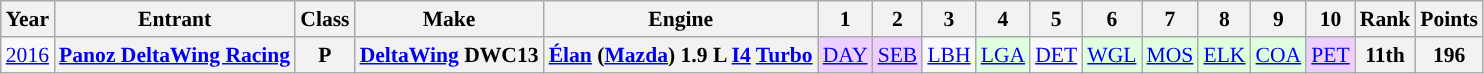<table class="wikitable" style="text-align:center; font-size:90%">
<tr>
<th>Year</th>
<th>Entrant</th>
<th>Class</th>
<th>Make</th>
<th>Engine</th>
<th>1</th>
<th>2</th>
<th>3</th>
<th>4</th>
<th>5</th>
<th>6</th>
<th>7</th>
<th>8</th>
<th>9</th>
<th>10</th>
<th>Rank</th>
<th>Points</th>
</tr>
<tr>
<td><a href='#'>2016</a></td>
<th><a href='#'>Panoz DeltaWing Racing</a></th>
<th>P</th>
<th><a href='#'>DeltaWing</a> DWC13</th>
<th><a href='#'>Élan</a> (<a href='#'>Mazda</a>) 1.9 L <a href='#'>I4</a> <a href='#'>Turbo</a></th>
<td style="background:#EFCFFF;"><a href='#'>DAY</a><br></td>
<td style="background:#EFCFFF;"><a href='#'>SEB</a><br></td>
<td><a href='#'>LBH</a><br></td>
<td style="background:#DFFFDF;"><a href='#'>LGA</a><br></td>
<td><a href='#'>DET</a><br></td>
<td style="background:#DFFFDF;"><a href='#'>WGL</a><br></td>
<td style="background:#DFFFDF;"><a href='#'>MOS</a><br></td>
<td style="background:#DFFFDF;"><a href='#'>ELK</a><br></td>
<td style="background:#DFFFDF;"><a href='#'>COA</a><br></td>
<td style="background:#EFCFFF;"><a href='#'>PET</a><br></td>
<th>11th</th>
<th>196</th>
</tr>
</table>
